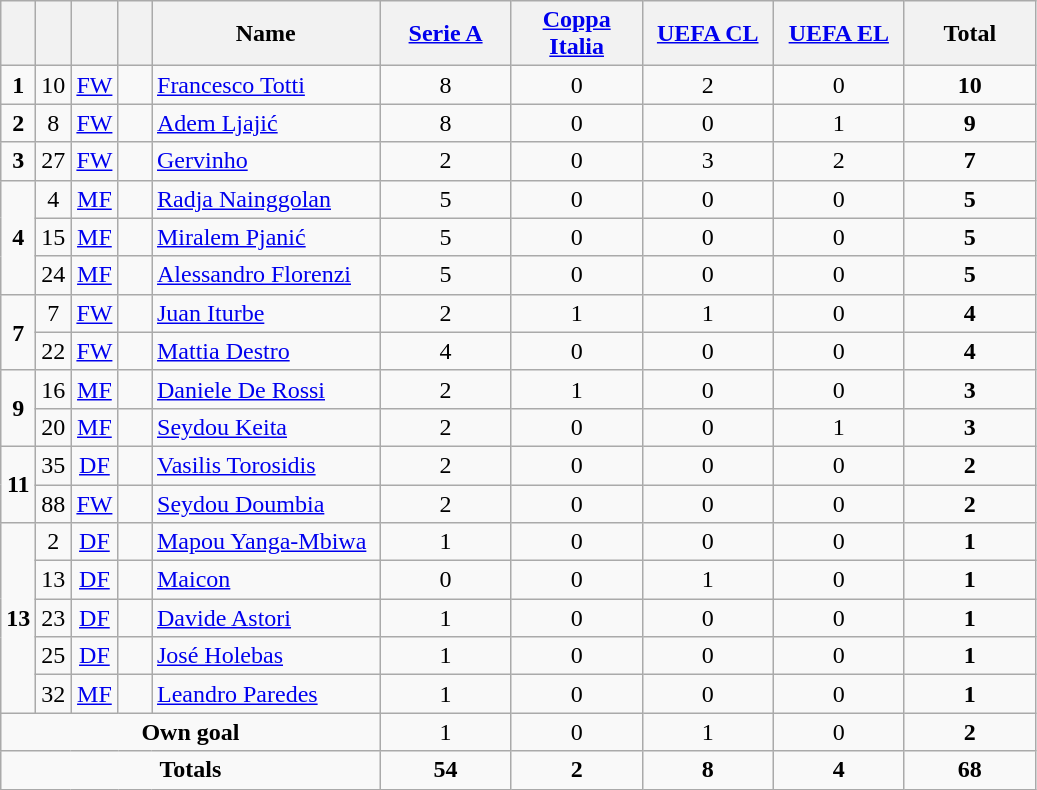<table class="wikitable" style="text-align:center">
<tr>
<th width=15></th>
<th width=15></th>
<th width=15></th>
<th width=15></th>
<th width=145>Name</th>
<th width=80><a href='#'>Serie A</a></th>
<th width=80><a href='#'>Coppa Italia</a></th>
<th width=80><a href='#'>UEFA CL</a></th>
<th width=80><a href='#'>UEFA EL</a></th>
<th width=80>Total</th>
</tr>
<tr>
<td><strong>1</strong></td>
<td>10</td>
<td><a href='#'>FW</a></td>
<td></td>
<td align=left><a href='#'>Francesco Totti</a></td>
<td>8</td>
<td>0</td>
<td>2</td>
<td>0</td>
<td><strong>10</strong></td>
</tr>
<tr>
<td><strong>2</strong></td>
<td>8</td>
<td><a href='#'>FW</a></td>
<td></td>
<td align=left><a href='#'>Adem Ljajić</a></td>
<td>8</td>
<td>0</td>
<td>0</td>
<td>1</td>
<td><strong>9</strong></td>
</tr>
<tr>
<td><strong>3</strong></td>
<td>27</td>
<td><a href='#'>FW</a></td>
<td></td>
<td align=left><a href='#'>Gervinho</a></td>
<td>2</td>
<td>0</td>
<td>3</td>
<td>2</td>
<td><strong>7</strong></td>
</tr>
<tr>
<td rowspan=3><strong>4</strong></td>
<td>4</td>
<td><a href='#'>MF</a></td>
<td></td>
<td align=left><a href='#'>Radja Nainggolan</a></td>
<td>5</td>
<td>0</td>
<td>0</td>
<td>0</td>
<td><strong>5</strong></td>
</tr>
<tr>
<td>15</td>
<td><a href='#'>MF</a></td>
<td></td>
<td align=left><a href='#'>Miralem Pjanić</a></td>
<td>5</td>
<td>0</td>
<td>0</td>
<td>0</td>
<td><strong>5</strong></td>
</tr>
<tr>
<td>24</td>
<td><a href='#'>MF</a></td>
<td></td>
<td align=left><a href='#'>Alessandro Florenzi</a></td>
<td>5</td>
<td>0</td>
<td>0</td>
<td>0</td>
<td><strong>5</strong></td>
</tr>
<tr>
<td rowspan=2><strong>7</strong></td>
<td>7</td>
<td><a href='#'>FW</a></td>
<td></td>
<td align=left><a href='#'>Juan Iturbe</a></td>
<td>2</td>
<td>1</td>
<td>1</td>
<td>0</td>
<td><strong>4</strong></td>
</tr>
<tr>
<td>22</td>
<td><a href='#'>FW</a></td>
<td></td>
<td align=left><a href='#'>Mattia Destro</a></td>
<td>4</td>
<td>0</td>
<td>0</td>
<td>0</td>
<td><strong>4</strong></td>
</tr>
<tr>
<td rowspan=2><strong>9</strong></td>
<td>16</td>
<td><a href='#'>MF</a></td>
<td></td>
<td align=left><a href='#'>Daniele De Rossi</a></td>
<td>2</td>
<td>1</td>
<td>0</td>
<td>0</td>
<td><strong>3</strong></td>
</tr>
<tr>
<td>20</td>
<td><a href='#'>MF</a></td>
<td></td>
<td align=left><a href='#'>Seydou Keita</a></td>
<td>2</td>
<td>0</td>
<td>0</td>
<td>1</td>
<td><strong>3</strong></td>
</tr>
<tr>
<td rowspan=2><strong>11</strong></td>
<td>35</td>
<td><a href='#'>DF</a></td>
<td></td>
<td align=left><a href='#'>Vasilis Torosidis</a></td>
<td>2</td>
<td>0</td>
<td>0</td>
<td>0</td>
<td><strong>2</strong></td>
</tr>
<tr>
<td>88</td>
<td><a href='#'>FW</a></td>
<td></td>
<td align=left><a href='#'>Seydou Doumbia</a></td>
<td>2</td>
<td>0</td>
<td>0</td>
<td>0</td>
<td><strong>2</strong></td>
</tr>
<tr>
<td rowspan=5><strong>13</strong></td>
<td>2</td>
<td><a href='#'>DF</a></td>
<td></td>
<td align=left><a href='#'>Mapou Yanga-Mbiwa</a></td>
<td>1</td>
<td>0</td>
<td>0</td>
<td>0</td>
<td><strong>1</strong></td>
</tr>
<tr>
<td>13</td>
<td><a href='#'>DF</a></td>
<td></td>
<td align=left><a href='#'>Maicon</a></td>
<td>0</td>
<td>0</td>
<td>1</td>
<td>0</td>
<td><strong>1</strong></td>
</tr>
<tr>
<td>23</td>
<td><a href='#'>DF</a></td>
<td></td>
<td align=left><a href='#'>Davide Astori</a></td>
<td>1</td>
<td>0</td>
<td>0</td>
<td>0</td>
<td><strong>1</strong></td>
</tr>
<tr>
<td>25</td>
<td><a href='#'>DF</a></td>
<td></td>
<td align=left><a href='#'>José Holebas</a></td>
<td>1</td>
<td>0</td>
<td>0</td>
<td>0</td>
<td><strong>1</strong></td>
</tr>
<tr>
<td>32</td>
<td><a href='#'>MF</a></td>
<td></td>
<td align=left><a href='#'>Leandro Paredes</a></td>
<td>1</td>
<td>0</td>
<td>0</td>
<td>0</td>
<td><strong>1</strong></td>
</tr>
<tr>
<td colspan=5><strong>Own goal</strong></td>
<td>1</td>
<td>0</td>
<td>1</td>
<td>0</td>
<td><strong>2</strong></td>
</tr>
<tr>
<td colspan=5><strong>Totals</strong></td>
<td><strong>54</strong></td>
<td><strong>2</strong></td>
<td><strong>8</strong></td>
<td><strong>4</strong></td>
<td><strong>68</strong></td>
</tr>
</table>
